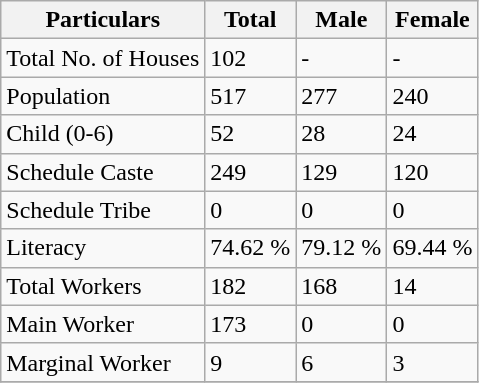<table class="wikitable sortable">
<tr>
<th>Particulars</th>
<th>Total</th>
<th>Male</th>
<th>Female</th>
</tr>
<tr>
<td>Total No. of Houses</td>
<td>102</td>
<td>-</td>
<td>-</td>
</tr>
<tr>
<td>Population</td>
<td>517</td>
<td>277</td>
<td>240</td>
</tr>
<tr>
<td>Child (0-6)</td>
<td>52</td>
<td>28</td>
<td>24</td>
</tr>
<tr>
<td>Schedule Caste</td>
<td>249</td>
<td>129</td>
<td>120</td>
</tr>
<tr>
<td>Schedule Tribe</td>
<td>0</td>
<td>0</td>
<td>0</td>
</tr>
<tr>
<td>Literacy</td>
<td>74.62 %</td>
<td>79.12 %</td>
<td>69.44 %</td>
</tr>
<tr>
<td>Total Workers</td>
<td>182</td>
<td>168</td>
<td>14</td>
</tr>
<tr>
<td>Main Worker</td>
<td>173</td>
<td>0</td>
<td>0</td>
</tr>
<tr>
<td>Marginal Worker</td>
<td>9</td>
<td>6</td>
<td>3</td>
</tr>
<tr>
</tr>
</table>
